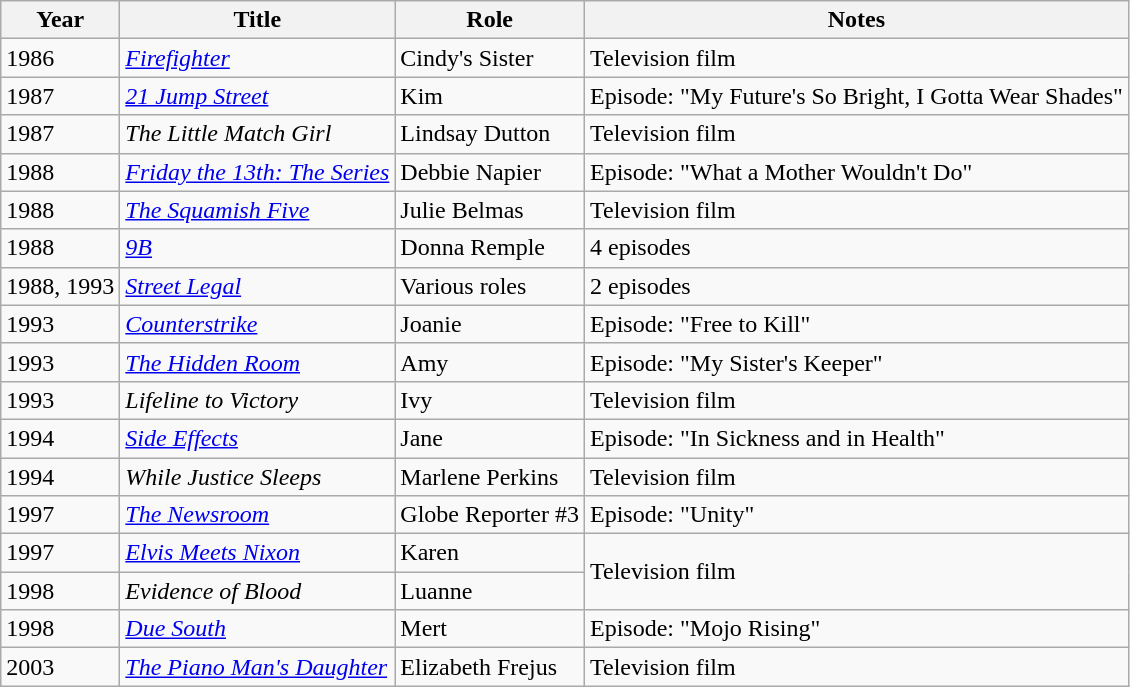<table class="wikitable sortable">
<tr>
<th>Year</th>
<th>Title</th>
<th>Role</th>
<th class="unsortable">Notes</th>
</tr>
<tr>
<td>1986</td>
<td><a href='#'><em>Firefighter</em></a></td>
<td>Cindy's Sister</td>
<td>Television film</td>
</tr>
<tr>
<td>1987</td>
<td><em><a href='#'>21 Jump Street</a></em></td>
<td>Kim</td>
<td>Episode: "My Future's So Bright, I Gotta Wear Shades"</td>
</tr>
<tr>
<td>1987</td>
<td data-sort-value="Little Match Girl, The"><em>The Little Match Girl</em></td>
<td>Lindsay Dutton</td>
<td>Television film</td>
</tr>
<tr>
<td>1988</td>
<td><em><a href='#'>Friday the 13th: The Series</a></em></td>
<td>Debbie Napier</td>
<td>Episode: "What a Mother Wouldn't Do"</td>
</tr>
<tr>
<td>1988</td>
<td data-sort-value="Squamish Five, The"><a href='#'><em>The Squamish Five</em></a></td>
<td>Julie Belmas</td>
<td>Television film</td>
</tr>
<tr>
<td>1988</td>
<td><a href='#'><em>9B</em></a></td>
<td>Donna Remple</td>
<td>4 episodes</td>
</tr>
<tr>
<td>1988, 1993</td>
<td><a href='#'><em>Street Legal</em></a></td>
<td>Various roles</td>
<td>2 episodes</td>
</tr>
<tr>
<td>1993</td>
<td><a href='#'><em>Counterstrike</em></a></td>
<td>Joanie</td>
<td>Episode: "Free to Kill"</td>
</tr>
<tr>
<td>1993</td>
<td data-sort-value="Hidden Room, The"><a href='#'><em>The Hidden Room</em></a></td>
<td>Amy</td>
<td>Episode: "My Sister's Keeper"</td>
</tr>
<tr>
<td>1993</td>
<td><em>Lifeline to Victory</em></td>
<td>Ivy</td>
<td>Television film</td>
</tr>
<tr>
<td>1994</td>
<td><a href='#'><em>Side Effects</em></a></td>
<td>Jane</td>
<td>Episode: "In Sickness and in Health"</td>
</tr>
<tr>
<td>1994</td>
<td><em>While Justice Sleeps</em></td>
<td>Marlene Perkins</td>
<td>Television film</td>
</tr>
<tr>
<td>1997</td>
<td data-sort-value="Newsroom, The"><a href='#'><em>The Newsroom</em></a></td>
<td>Globe Reporter #3</td>
<td>Episode: "Unity"</td>
</tr>
<tr>
<td>1997</td>
<td><em><a href='#'>Elvis Meets Nixon</a></em></td>
<td>Karen</td>
<td rowspan="2">Television film</td>
</tr>
<tr>
<td>1998</td>
<td><em>Evidence of Blood</em></td>
<td>Luanne</td>
</tr>
<tr>
<td>1998</td>
<td><em><a href='#'>Due South</a></em></td>
<td>Mert</td>
<td>Episode: "Mojo Rising"</td>
</tr>
<tr>
<td>2003</td>
<td data-sort-value="Piano Man's Daughter, The"><a href='#'><em>The Piano Man's Daughter</em></a></td>
<td>Elizabeth Frejus</td>
<td>Television film</td>
</tr>
</table>
